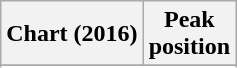<table class="wikitable sortable plainrowheaders" style="text-align:center">
<tr>
<th scope="col">Chart (2016)</th>
<th scope="col">Peak<br>position</th>
</tr>
<tr>
</tr>
<tr>
</tr>
<tr>
</tr>
<tr>
</tr>
<tr>
</tr>
<tr>
</tr>
<tr>
</tr>
</table>
